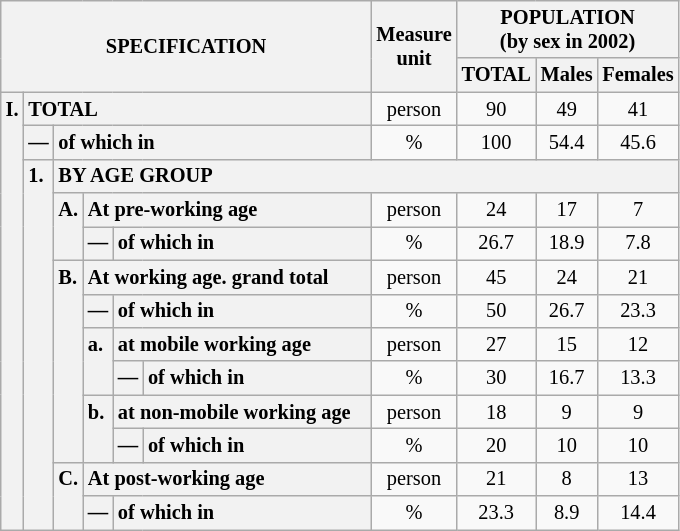<table class="wikitable" style="font-size:85%; text-align:center">
<tr>
<th rowspan="2" colspan="6">SPECIFICATION</th>
<th rowspan="2">Measure<br> unit</th>
<th colspan="3" rowspan="1">POPULATION<br> (by sex in 2002)</th>
</tr>
<tr>
<th>TOTAL</th>
<th>Males</th>
<th>Females</th>
</tr>
<tr>
<th style="text-align:left" valign="top" rowspan="13">I.</th>
<th style="text-align:left" colspan="5">TOTAL</th>
<td>person</td>
<td>90</td>
<td>49</td>
<td>41</td>
</tr>
<tr>
<th style="text-align:left" valign="top">—</th>
<th style="text-align:left" colspan="4">of which in</th>
<td>%</td>
<td>100</td>
<td>54.4</td>
<td>45.6</td>
</tr>
<tr>
<th style="text-align:left" valign="top" rowspan="11">1.</th>
<th style="text-align:left" colspan="19">BY AGE GROUP</th>
</tr>
<tr>
<th style="text-align:left" valign="top" rowspan="2">A.</th>
<th style="text-align:left" colspan="3">At pre-working age</th>
<td>person</td>
<td>24</td>
<td>17</td>
<td>7</td>
</tr>
<tr>
<th style="text-align:left" valign="top">—</th>
<th style="text-align:left" valign="top" colspan="2">of which in</th>
<td>%</td>
<td>26.7</td>
<td>18.9</td>
<td>7.8</td>
</tr>
<tr>
<th style="text-align:left" valign="top" rowspan="6">B.</th>
<th style="text-align:left" colspan="3">At working age. grand total</th>
<td>person</td>
<td>45</td>
<td>24</td>
<td>21</td>
</tr>
<tr>
<th style="text-align:left" valign="top">—</th>
<th style="text-align:left" valign="top" colspan="2">of which in</th>
<td>%</td>
<td>50</td>
<td>26.7</td>
<td>23.3</td>
</tr>
<tr>
<th style="text-align:left" valign="top" rowspan="2">a.</th>
<th style="text-align:left" colspan="2">at mobile working age</th>
<td>person</td>
<td>27</td>
<td>15</td>
<td>12</td>
</tr>
<tr>
<th style="text-align:left" valign="top">—</th>
<th style="text-align:left" valign="top" colspan="1">of which in                        </th>
<td>%</td>
<td>30</td>
<td>16.7</td>
<td>13.3</td>
</tr>
<tr>
<th style="text-align:left" valign="top" rowspan="2">b.</th>
<th style="text-align:left" colspan="2">at non-mobile working age</th>
<td>person</td>
<td>18</td>
<td>9</td>
<td>9</td>
</tr>
<tr>
<th style="text-align:left" valign="top">—</th>
<th style="text-align:left" valign="top" colspan="1">of which in                        </th>
<td>%</td>
<td>20</td>
<td>10</td>
<td>10</td>
</tr>
<tr>
<th style="text-align:left" valign="top" rowspan="2">C.</th>
<th style="text-align:left" colspan="3">At post-working age</th>
<td>person</td>
<td>21</td>
<td>8</td>
<td>13</td>
</tr>
<tr>
<th style="text-align:left" valign="top">—</th>
<th style="text-align:left" valign="top" colspan="2">of which in</th>
<td>%</td>
<td>23.3</td>
<td>8.9</td>
<td>14.4</td>
</tr>
</table>
